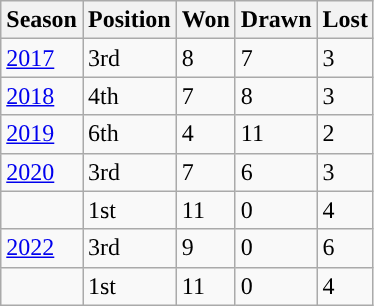<table class="wikitable collapsible">
<tr>
<th>Season</th>
<th>Position</th>
<th>Won</th>
<th>Drawn</th>
<th>Lost</th>
</tr>
<tr>
<td><a href='#'>2017</a></td>
<td>3rd</td>
<td>8</td>
<td>7</td>
<td>3</td>
</tr>
<tr>
<td><a href='#'>2018</a></td>
<td>4th</td>
<td>7</td>
<td>8</td>
<td>3</td>
</tr>
<tr>
<td><a href='#'>2019</a></td>
<td>6th</td>
<td>4</td>
<td>11</td>
<td>2</td>
</tr>
<tr>
<td><a href='#'>2020</a></td>
<td>3rd</td>
<td>7</td>
<td>6</td>
<td>3</td>
</tr>
<tr style="background-color:#">
<td></td>
<td>1st</td>
<td>11</td>
<td>0</td>
<td>4</td>
</tr>
<tr>
<td><a href='#'>2022</a></td>
<td>3rd</td>
<td>9</td>
<td>0</td>
<td>6</td>
</tr>
<tr style="background-color:#">
<td></td>
<td>1st</td>
<td>11</td>
<td>0</td>
<td>4</td>
</tr>
</table>
